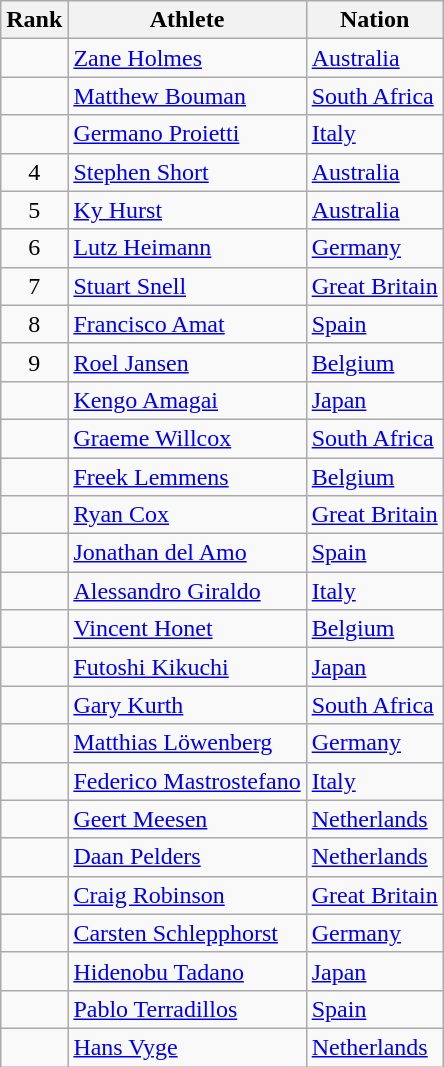<table class="wikitable sortable" style="text-align:center">
<tr>
<th>Rank</th>
<th>Athlete</th>
<th>Nation</th>
</tr>
<tr>
<td></td>
<td align=left><a href='#'>Zane Holmes</a></td>
<td align=left> <a href='#'>Australia</a></td>
</tr>
<tr>
<td></td>
<td align=left><a href='#'>Matthew Bouman</a></td>
<td align=left> <a href='#'>South Africa</a></td>
</tr>
<tr>
<td></td>
<td align=left><a href='#'>Germano Proietti</a></td>
<td align=left> <a href='#'>Italy</a></td>
</tr>
<tr>
<td>4</td>
<td align=left><a href='#'>Stephen Short</a></td>
<td align=left> <a href='#'>Australia</a></td>
</tr>
<tr>
<td>5</td>
<td align=left><a href='#'>Ky Hurst</a></td>
<td align=left> <a href='#'>Australia</a></td>
</tr>
<tr>
<td>6</td>
<td align=left><a href='#'>Lutz Heimann</a></td>
<td align=left> <a href='#'>Germany</a></td>
</tr>
<tr>
<td>7</td>
<td align=left><a href='#'>Stuart Snell</a></td>
<td align=left> <a href='#'>Great Britain</a></td>
</tr>
<tr>
<td>8</td>
<td align=left><a href='#'>Francisco Amat</a></td>
<td align=left> <a href='#'>Spain</a></td>
</tr>
<tr>
<td>9</td>
<td align=left><a href='#'>Roel Jansen</a></td>
<td align=left> <a href='#'>Belgium</a></td>
</tr>
<tr>
<td></td>
<td align=left><a href='#'>Kengo Amagai</a></td>
<td align=left> <a href='#'>Japan</a></td>
</tr>
<tr>
<td></td>
<td align=left><a href='#'>Graeme Willcox</a></td>
<td align=left> <a href='#'>South Africa</a></td>
</tr>
<tr>
<td></td>
<td align=left><a href='#'>Freek Lemmens</a></td>
<td align=left> <a href='#'>Belgium</a></td>
</tr>
<tr>
<td></td>
<td align=left><a href='#'>Ryan Cox</a></td>
<td align=left> <a href='#'>Great Britain</a></td>
</tr>
<tr>
<td></td>
<td align=left><a href='#'>Jonathan del Amo</a></td>
<td align=left> <a href='#'>Spain</a></td>
</tr>
<tr>
<td></td>
<td align=left><a href='#'>Alessandro Giraldo</a></td>
<td align=left> <a href='#'>Italy</a></td>
</tr>
<tr>
<td></td>
<td align=left><a href='#'>Vincent Honet</a></td>
<td align=left> <a href='#'>Belgium</a></td>
</tr>
<tr>
<td></td>
<td align=left><a href='#'>Futoshi Kikuchi</a></td>
<td align=left> <a href='#'>Japan</a></td>
</tr>
<tr>
<td></td>
<td align=left><a href='#'>Gary Kurth</a></td>
<td align=left> <a href='#'>South Africa</a></td>
</tr>
<tr>
<td></td>
<td align=left><a href='#'>Matthias Löwenberg</a></td>
<td align=left> <a href='#'>Germany</a></td>
</tr>
<tr>
<td></td>
<td align=left><a href='#'>Federico Mastrostefano</a></td>
<td align=left> <a href='#'>Italy</a></td>
</tr>
<tr>
<td></td>
<td align=left><a href='#'>Geert Meesen</a></td>
<td align=left> <a href='#'>Netherlands</a></td>
</tr>
<tr>
<td></td>
<td align=left><a href='#'>Daan Pelders</a></td>
<td align=left> <a href='#'>Netherlands</a></td>
</tr>
<tr>
<td></td>
<td align=left><a href='#'>Craig Robinson</a></td>
<td align=left> <a href='#'>Great Britain</a></td>
</tr>
<tr>
<td></td>
<td align=left><a href='#'>Carsten Schlepphorst</a></td>
<td align=left> <a href='#'>Germany</a></td>
</tr>
<tr>
<td></td>
<td align=left><a href='#'>Hidenobu Tadano</a></td>
<td align=left> <a href='#'>Japan</a></td>
</tr>
<tr>
<td></td>
<td align=left><a href='#'>Pablo Terradillos</a></td>
<td align=left> <a href='#'>Spain</a></td>
</tr>
<tr>
<td></td>
<td align=left><a href='#'>Hans Vyge</a></td>
<td align=left> <a href='#'>Netherlands</a></td>
</tr>
</table>
